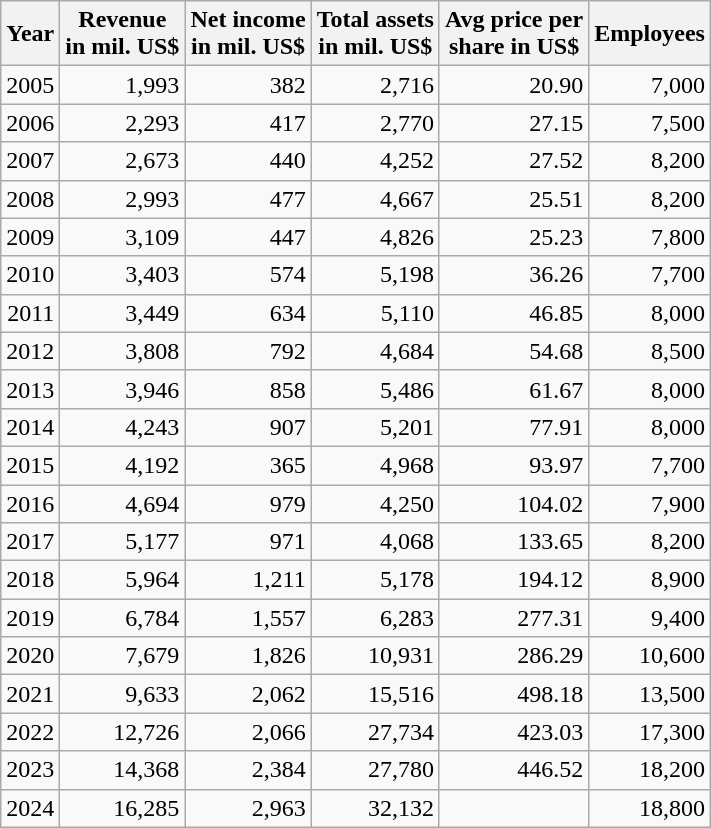<table class="wikitable float-left" style="text-align: right;">
<tr>
<th>Year</th>
<th>Revenue<br>in mil. US$</th>
<th>Net income<br>in mil. US$</th>
<th>Total assets<br>in mil. US$</th>
<th>Avg price per<br>share in US$</th>
<th>Employees</th>
</tr>
<tr>
<td>2005</td>
<td>1,993</td>
<td>382</td>
<td>2,716</td>
<td>20.90</td>
<td>7,000</td>
</tr>
<tr>
<td>2006</td>
<td>2,293</td>
<td>417</td>
<td>2,770</td>
<td>27.15</td>
<td>7,500</td>
</tr>
<tr>
<td>2007</td>
<td>2,673</td>
<td>440</td>
<td>4,252</td>
<td>27.52</td>
<td>8,200</td>
</tr>
<tr>
<td>2008</td>
<td>2,993</td>
<td>477</td>
<td>4,667</td>
<td>25.51</td>
<td>8,200</td>
</tr>
<tr>
<td>2009</td>
<td>3,109</td>
<td>447</td>
<td>4,826</td>
<td>25.23</td>
<td>7,800</td>
</tr>
<tr>
<td>2010</td>
<td>3,403</td>
<td>574</td>
<td>5,198</td>
<td>36.26</td>
<td>7,700</td>
</tr>
<tr>
<td>2011</td>
<td>3,449</td>
<td>634</td>
<td>5,110</td>
<td>46.85</td>
<td>8,000</td>
</tr>
<tr>
<td>2012</td>
<td>3,808</td>
<td>792</td>
<td>4,684</td>
<td>54.68</td>
<td>8,500</td>
</tr>
<tr>
<td>2013</td>
<td>3,946</td>
<td>858</td>
<td>5,486</td>
<td>61.67</td>
<td>8,000</td>
</tr>
<tr>
<td>2014</td>
<td>4,243</td>
<td>907</td>
<td>5,201</td>
<td>77.91</td>
<td>8,000</td>
</tr>
<tr>
<td>2015</td>
<td>4,192</td>
<td>365</td>
<td>4,968</td>
<td>93.97</td>
<td>7,700</td>
</tr>
<tr>
<td>2016</td>
<td>4,694</td>
<td>979</td>
<td>4,250</td>
<td>104.02</td>
<td>7,900</td>
</tr>
<tr>
<td>2017</td>
<td>5,177</td>
<td>971</td>
<td>4,068</td>
<td>133.65</td>
<td>8,200</td>
</tr>
<tr>
<td>2018</td>
<td>5,964</td>
<td>1,211</td>
<td>5,178</td>
<td>194.12</td>
<td>8,900</td>
</tr>
<tr>
<td>2019</td>
<td>6,784</td>
<td>1,557</td>
<td>6,283</td>
<td>277.31</td>
<td>9,400</td>
</tr>
<tr>
<td>2020</td>
<td>7,679</td>
<td>1,826</td>
<td>10,931</td>
<td>286.29</td>
<td>10,600</td>
</tr>
<tr>
<td>2021</td>
<td>9,633</td>
<td>2,062</td>
<td>15,516</td>
<td>498.18</td>
<td>13,500</td>
</tr>
<tr>
<td>2022</td>
<td>12,726</td>
<td>2,066</td>
<td>27,734</td>
<td>423.03</td>
<td>17,300</td>
</tr>
<tr>
<td>2023</td>
<td>14,368</td>
<td>2,384</td>
<td>27,780</td>
<td>446.52</td>
<td>18,200</td>
</tr>
<tr>
<td>2024</td>
<td>16,285</td>
<td>2,963</td>
<td>32,132</td>
<td></td>
<td>18,800</td>
</tr>
</table>
